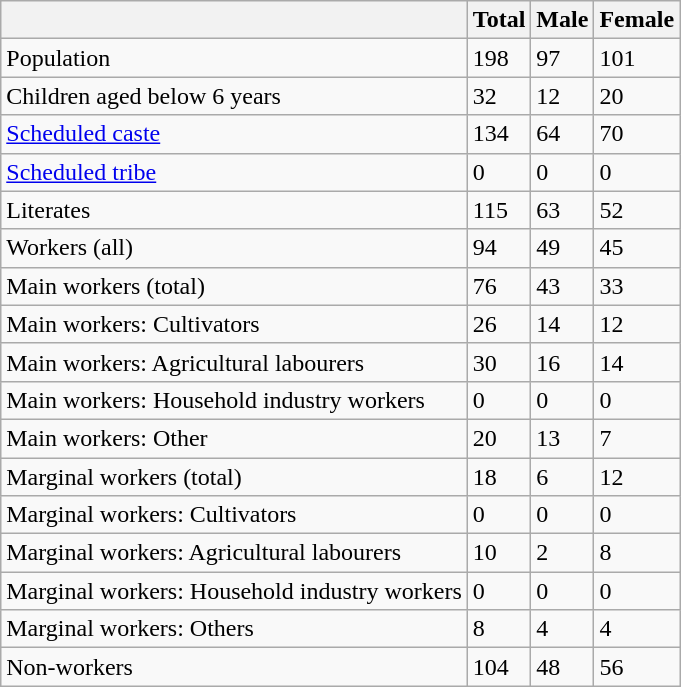<table class="wikitable sortable">
<tr>
<th></th>
<th>Total</th>
<th>Male</th>
<th>Female</th>
</tr>
<tr>
<td>Population</td>
<td>198</td>
<td>97</td>
<td>101</td>
</tr>
<tr>
<td>Children aged below 6 years</td>
<td>32</td>
<td>12</td>
<td>20</td>
</tr>
<tr>
<td><a href='#'>Scheduled caste</a></td>
<td>134</td>
<td>64</td>
<td>70</td>
</tr>
<tr>
<td><a href='#'>Scheduled tribe</a></td>
<td>0</td>
<td>0</td>
<td>0</td>
</tr>
<tr>
<td>Literates</td>
<td>115</td>
<td>63</td>
<td>52</td>
</tr>
<tr>
<td>Workers (all)</td>
<td>94</td>
<td>49</td>
<td>45</td>
</tr>
<tr>
<td>Main workers (total)</td>
<td>76</td>
<td>43</td>
<td>33</td>
</tr>
<tr>
<td>Main workers: Cultivators</td>
<td>26</td>
<td>14</td>
<td>12</td>
</tr>
<tr>
<td>Main workers: Agricultural labourers</td>
<td>30</td>
<td>16</td>
<td>14</td>
</tr>
<tr>
<td>Main workers: Household industry workers</td>
<td>0</td>
<td>0</td>
<td>0</td>
</tr>
<tr>
<td>Main workers: Other</td>
<td>20</td>
<td>13</td>
<td>7</td>
</tr>
<tr>
<td>Marginal workers (total)</td>
<td>18</td>
<td>6</td>
<td>12</td>
</tr>
<tr>
<td>Marginal workers: Cultivators</td>
<td>0</td>
<td>0</td>
<td>0</td>
</tr>
<tr>
<td>Marginal workers: Agricultural labourers</td>
<td>10</td>
<td>2</td>
<td>8</td>
</tr>
<tr>
<td>Marginal workers: Household industry workers</td>
<td>0</td>
<td>0</td>
<td>0</td>
</tr>
<tr>
<td>Marginal workers: Others</td>
<td>8</td>
<td>4</td>
<td>4</td>
</tr>
<tr>
<td>Non-workers</td>
<td>104</td>
<td>48</td>
<td>56</td>
</tr>
</table>
